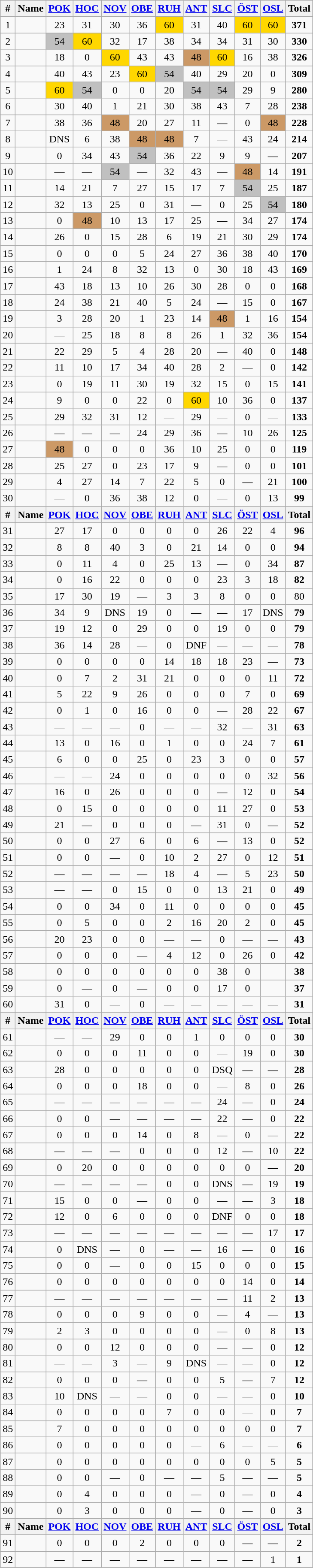<table class="wikitable sortable" style="text-align:center;">
<tr>
<th>#</th>
<th>Name</th>
<th><a href='#'>POK</a></th>
<th><a href='#'>HOC</a></th>
<th><a href='#'>NOV</a></th>
<th><a href='#'>OBE</a></th>
<th><a href='#'>RUH</a></th>
<th><a href='#'>ANT</a></th>
<th><a href='#'>SLC</a></th>
<th><a href='#'>ÖST</a></th>
<th><a href='#'>OSL</a></th>
<th><strong>Total</strong> </th>
</tr>
<tr>
<td>1</td>
<td align="left"></td>
<td>23</td>
<td>31</td>
<td>30</td>
<td>36</td>
<td bgcolor="gold">60</td>
<td>31</td>
<td>40</td>
<td bgcolor="gold">60</td>
<td bgcolor="gold">60</td>
<td><strong>371</strong></td>
</tr>
<tr>
<td>2</td>
<td align="left"></td>
<td bgcolor="silver">54</td>
<td bgcolor="gold">60</td>
<td>32</td>
<td>17</td>
<td>38</td>
<td>34</td>
<td>34</td>
<td>31</td>
<td>30</td>
<td><strong>330</strong></td>
</tr>
<tr>
<td>3</td>
<td align="left"></td>
<td>18</td>
<td>0</td>
<td bgcolor="gold">60</td>
<td>43</td>
<td>43</td>
<td bgcolor="CC9966">48</td>
<td bgcolor="gold">60</td>
<td>16</td>
<td>38</td>
<td><strong>326</strong></td>
</tr>
<tr>
<td>4</td>
<td align="left"></td>
<td>40</td>
<td>43</td>
<td>23</td>
<td bgcolor="gold">60</td>
<td bgcolor="silver">54</td>
<td>40</td>
<td>29</td>
<td>20</td>
<td>0</td>
<td><strong>309</strong></td>
</tr>
<tr>
<td>5</td>
<td align="left"></td>
<td bgcolor="gold">60</td>
<td bgcolor="silver">54</td>
<td>0</td>
<td>0</td>
<td>20</td>
<td bgcolor="silver">54</td>
<td bgcolor="silver">54</td>
<td>29</td>
<td>9</td>
<td><strong>280</strong></td>
</tr>
<tr>
<td>6</td>
<td align="left"></td>
<td>30</td>
<td>40</td>
<td>1</td>
<td>21</td>
<td>30</td>
<td>38</td>
<td>43</td>
<td>7</td>
<td>28</td>
<td><strong>238</strong></td>
</tr>
<tr>
<td>7</td>
<td align="left"></td>
<td>38</td>
<td>36</td>
<td bgcolor="CC9966">48</td>
<td>20</td>
<td>27</td>
<td>11</td>
<td>—</td>
<td>0</td>
<td bgcolor="CC9966">48</td>
<td><strong>228</strong></td>
</tr>
<tr>
<td>8</td>
<td align="left"></td>
<td>DNS</td>
<td>6</td>
<td>38</td>
<td bgcolor="CC9966">48</td>
<td bgcolor="CC9966">48</td>
<td>7</td>
<td>—</td>
<td>43</td>
<td>24</td>
<td><strong>214</strong></td>
</tr>
<tr>
<td>9</td>
<td align="left"></td>
<td>0</td>
<td>34</td>
<td>43</td>
<td bgcolor="silver">54</td>
<td>36</td>
<td>22</td>
<td>9</td>
<td>9</td>
<td>—</td>
<td><strong>207</strong></td>
</tr>
<tr>
<td>10</td>
<td align="left"></td>
<td>—</td>
<td>—</td>
<td bgcolor="silver">54</td>
<td>—</td>
<td>32</td>
<td>43</td>
<td>—</td>
<td bgcolor="CC9966">48</td>
<td>14</td>
<td><strong>191</strong></td>
</tr>
<tr>
<td>11</td>
<td align="left"></td>
<td>14</td>
<td>21</td>
<td>7</td>
<td>27</td>
<td>15</td>
<td>17</td>
<td>7</td>
<td bgcolor="silver">54</td>
<td>25</td>
<td><strong>187</strong></td>
</tr>
<tr>
<td>12</td>
<td align="left"></td>
<td>32</td>
<td>13</td>
<td>25</td>
<td>0</td>
<td>31</td>
<td>—</td>
<td>0</td>
<td>25</td>
<td bgcolor="silver">54</td>
<td><strong>180</strong></td>
</tr>
<tr>
<td>13</td>
<td align="left"></td>
<td>0</td>
<td bgcolor="CC9966">48</td>
<td>10</td>
<td>13</td>
<td>17</td>
<td>25</td>
<td>—</td>
<td>34</td>
<td>27</td>
<td><strong>174</strong></td>
</tr>
<tr>
<td>14</td>
<td align="left"></td>
<td>26</td>
<td>0</td>
<td>15</td>
<td>28</td>
<td>6</td>
<td>19</td>
<td>21</td>
<td>30</td>
<td>29</td>
<td><strong>174</strong></td>
</tr>
<tr>
<td>15</td>
<td align="left"></td>
<td>0</td>
<td>0</td>
<td>0</td>
<td>5</td>
<td>24</td>
<td>27</td>
<td>36</td>
<td>38</td>
<td>40</td>
<td><strong>170</strong></td>
</tr>
<tr>
<td>16</td>
<td align="left"></td>
<td>1</td>
<td>24</td>
<td>8</td>
<td>32</td>
<td>13</td>
<td>0</td>
<td>30</td>
<td>18</td>
<td>43</td>
<td><strong>169</strong></td>
</tr>
<tr>
<td>17</td>
<td align="left"></td>
<td>43</td>
<td>18</td>
<td>13</td>
<td>10</td>
<td>26</td>
<td>30</td>
<td>28</td>
<td>0</td>
<td>0</td>
<td><strong>168</strong></td>
</tr>
<tr>
<td>18</td>
<td align="left"></td>
<td>24</td>
<td>38</td>
<td>21</td>
<td>40</td>
<td>5</td>
<td>24</td>
<td>—</td>
<td>15</td>
<td>0</td>
<td><strong>167</strong></td>
</tr>
<tr>
<td>19</td>
<td align="left"></td>
<td>3</td>
<td>28</td>
<td>20</td>
<td>1</td>
<td>23</td>
<td>14</td>
<td bgcolor="CC9966">48</td>
<td>1</td>
<td>16</td>
<td><strong>154</strong></td>
</tr>
<tr>
<td>20</td>
<td align="left"></td>
<td>—</td>
<td>25</td>
<td>18</td>
<td>8</td>
<td>8</td>
<td>26</td>
<td>1</td>
<td>32</td>
<td>36</td>
<td><strong>154</strong></td>
</tr>
<tr>
<td>21</td>
<td align="left"></td>
<td>22</td>
<td>29</td>
<td>5</td>
<td>4</td>
<td>28</td>
<td>20</td>
<td>—</td>
<td>40</td>
<td>0</td>
<td><strong>148</strong></td>
</tr>
<tr>
<td>22</td>
<td align="left"></td>
<td>11</td>
<td>10</td>
<td>17</td>
<td>34</td>
<td>40</td>
<td>28</td>
<td>2</td>
<td>—</td>
<td>0</td>
<td><strong>142</strong></td>
</tr>
<tr>
<td>23</td>
<td align="left"></td>
<td>0</td>
<td>19</td>
<td>11</td>
<td>30</td>
<td>19</td>
<td>32</td>
<td>15</td>
<td>0</td>
<td>15</td>
<td><strong>141</strong></td>
</tr>
<tr>
<td>24</td>
<td align="left"></td>
<td>9</td>
<td>0</td>
<td>0</td>
<td>22</td>
<td>0</td>
<td bgcolor="gold">60</td>
<td>10</td>
<td>36</td>
<td>0</td>
<td><strong>137</strong></td>
</tr>
<tr>
<td>25</td>
<td align="left"></td>
<td>29</td>
<td>32</td>
<td>31</td>
<td>12</td>
<td>—</td>
<td>29</td>
<td>—</td>
<td>0</td>
<td>—</td>
<td><strong>133</strong></td>
</tr>
<tr>
<td>26</td>
<td align="left"></td>
<td>—</td>
<td>—</td>
<td>—</td>
<td>24</td>
<td>29</td>
<td>36</td>
<td>—</td>
<td>10</td>
<td>26</td>
<td><strong>125</strong></td>
</tr>
<tr>
<td>27</td>
<td align="left"></td>
<td bgcolor="CC9966">48</td>
<td>0</td>
<td>0</td>
<td>0</td>
<td>36</td>
<td>10</td>
<td>25</td>
<td>0</td>
<td>0</td>
<td><strong>119</strong></td>
</tr>
<tr>
<td>28</td>
<td align="left"></td>
<td>25</td>
<td>27</td>
<td>0</td>
<td>23</td>
<td>17</td>
<td>9</td>
<td>—</td>
<td>0</td>
<td>0</td>
<td><strong>101</strong></td>
</tr>
<tr>
<td>29</td>
<td align="left"></td>
<td>4</td>
<td>27</td>
<td>14</td>
<td>7</td>
<td>22</td>
<td>5</td>
<td>0</td>
<td>—</td>
<td>21</td>
<td><strong>100</strong></td>
</tr>
<tr>
<td>30</td>
<td align="left"></td>
<td>—</td>
<td>0</td>
<td>36</td>
<td>38</td>
<td>12</td>
<td>0</td>
<td>—</td>
<td>0</td>
<td>13</td>
<td><strong>99</strong></td>
</tr>
<tr>
<th>#</th>
<th>Name</th>
<th><a href='#'>POK</a></th>
<th><a href='#'>HOC</a></th>
<th><a href='#'>NOV</a></th>
<th><a href='#'>OBE</a></th>
<th><a href='#'>RUH</a></th>
<th><a href='#'>ANT</a></th>
<th><a href='#'>SLC</a></th>
<th><a href='#'>ÖST</a></th>
<th><a href='#'>OSL</a></th>
<th><strong>Total</strong></th>
</tr>
<tr>
<td>31</td>
<td align="left"></td>
<td>27</td>
<td>17</td>
<td>0</td>
<td>0</td>
<td>0</td>
<td>0</td>
<td>26</td>
<td>22</td>
<td>4</td>
<td><strong>96</strong></td>
</tr>
<tr>
<td>32</td>
<td align="left"></td>
<td>8</td>
<td>8</td>
<td>40</td>
<td>3</td>
<td>0</td>
<td>21</td>
<td>14</td>
<td>0</td>
<td>0</td>
<td><strong>94</strong></td>
</tr>
<tr>
<td>33</td>
<td align="left"></td>
<td>0</td>
<td>11</td>
<td>4</td>
<td>0</td>
<td>25</td>
<td>13</td>
<td>—</td>
<td>0</td>
<td>34</td>
<td><strong>87</strong></td>
</tr>
<tr>
<td>34</td>
<td align="left"></td>
<td>0</td>
<td>16</td>
<td>22</td>
<td>0</td>
<td>0</td>
<td>0</td>
<td>23</td>
<td>3</td>
<td>18</td>
<td><strong>82</strong></td>
</tr>
<tr>
<td>35</td>
<td align="left"></td>
<td>17</td>
<td>30</td>
<td>19</td>
<td>—</td>
<td>3</td>
<td>3</td>
<td>8</td>
<td>0</td>
<td>0</td>
<td>80</td>
</tr>
<tr>
<td>36</td>
<td align="left"></td>
<td>34</td>
<td>9</td>
<td>DNS</td>
<td>19</td>
<td>0</td>
<td>—</td>
<td>—</td>
<td>17</td>
<td>DNS</td>
<td><strong>79</strong></td>
</tr>
<tr>
<td>37</td>
<td align="left"></td>
<td>19</td>
<td>12</td>
<td>0</td>
<td>29</td>
<td>0</td>
<td>0</td>
<td>19</td>
<td>0</td>
<td>0</td>
<td><strong>79</strong></td>
</tr>
<tr>
<td>38</td>
<td align="left"></td>
<td>36</td>
<td>14</td>
<td>28</td>
<td>—</td>
<td>0</td>
<td>DNF</td>
<td>—</td>
<td>—</td>
<td>—</td>
<td><strong>78</strong></td>
</tr>
<tr>
<td>39</td>
<td align="left"></td>
<td>0</td>
<td>0</td>
<td>0</td>
<td>0</td>
<td>14</td>
<td>18</td>
<td>18</td>
<td>23</td>
<td>—</td>
<td><strong>73</strong></td>
</tr>
<tr>
<td>40</td>
<td align="left"></td>
<td>0</td>
<td>7</td>
<td>2</td>
<td>31</td>
<td>21</td>
<td>0</td>
<td>0</td>
<td>0</td>
<td>11</td>
<td><strong>72</strong></td>
</tr>
<tr>
<td>41</td>
<td align="left"></td>
<td>5</td>
<td>22</td>
<td>9</td>
<td>26</td>
<td>0</td>
<td>0</td>
<td>0</td>
<td>7</td>
<td>0</td>
<td><strong>69</strong></td>
</tr>
<tr>
<td>42</td>
<td align="left"></td>
<td>0</td>
<td>1</td>
<td>0</td>
<td>16</td>
<td>0</td>
<td>0</td>
<td>—</td>
<td>28</td>
<td>22</td>
<td><strong>67</strong></td>
</tr>
<tr>
<td>43</td>
<td align="left"></td>
<td>—</td>
<td>—</td>
<td>—</td>
<td>0</td>
<td>—</td>
<td>—</td>
<td>32</td>
<td>—</td>
<td>31</td>
<td><strong>63</strong></td>
</tr>
<tr>
<td>44</td>
<td align="left"></td>
<td>13</td>
<td>0</td>
<td>16</td>
<td>0</td>
<td>1</td>
<td>0</td>
<td>0</td>
<td>24</td>
<td>7</td>
<td><strong>61</strong></td>
</tr>
<tr>
<td>45</td>
<td align="left"></td>
<td>6</td>
<td>0</td>
<td>0</td>
<td>25</td>
<td>0</td>
<td>23</td>
<td>3</td>
<td>0</td>
<td>0</td>
<td><strong>57</strong></td>
</tr>
<tr>
<td>46</td>
<td align="left"></td>
<td>—</td>
<td>—</td>
<td>24</td>
<td>0</td>
<td>0</td>
<td>0</td>
<td>0</td>
<td>0</td>
<td>32</td>
<td><strong>56</strong></td>
</tr>
<tr>
<td>47</td>
<td align="left"></td>
<td>16</td>
<td>0</td>
<td>26</td>
<td>0</td>
<td>0</td>
<td>0</td>
<td>—</td>
<td>12</td>
<td>0</td>
<td><strong>54</strong></td>
</tr>
<tr>
<td>48</td>
<td align="left"></td>
<td>0</td>
<td>15</td>
<td>0</td>
<td>0</td>
<td>0</td>
<td>0</td>
<td>11</td>
<td>27</td>
<td>0</td>
<td><strong>53</strong></td>
</tr>
<tr>
<td>49</td>
<td align="left"></td>
<td>21</td>
<td>—</td>
<td>0</td>
<td>0</td>
<td>0</td>
<td>—</td>
<td>31</td>
<td>0</td>
<td>—</td>
<td><strong>52</strong></td>
</tr>
<tr>
<td>50</td>
<td align="left"></td>
<td>0</td>
<td>0</td>
<td>27</td>
<td>6</td>
<td>0</td>
<td>6</td>
<td>—</td>
<td>13</td>
<td>0</td>
<td><strong>52</strong></td>
</tr>
<tr>
<td>51</td>
<td align="left"></td>
<td>0</td>
<td>0</td>
<td>—</td>
<td>0</td>
<td>10</td>
<td>2</td>
<td>27</td>
<td>0</td>
<td>12</td>
<td><strong>51</strong></td>
</tr>
<tr>
<td>52</td>
<td align="left"></td>
<td>—</td>
<td>—</td>
<td>—</td>
<td>—</td>
<td>18</td>
<td>4</td>
<td>—</td>
<td>5</td>
<td>23</td>
<td><strong>50</strong></td>
</tr>
<tr>
<td>53</td>
<td align="left"></td>
<td>—</td>
<td>—</td>
<td>0</td>
<td>15</td>
<td>0</td>
<td>0</td>
<td>13</td>
<td>21</td>
<td>0</td>
<td><strong>49</strong></td>
</tr>
<tr>
<td>54</td>
<td align="left"></td>
<td>0</td>
<td>0</td>
<td>34</td>
<td>0</td>
<td>11</td>
<td>0</td>
<td>0</td>
<td>0</td>
<td>0</td>
<td><strong>45</strong></td>
</tr>
<tr>
<td>55</td>
<td align="left"></td>
<td>0</td>
<td>5</td>
<td>0</td>
<td>0</td>
<td>2</td>
<td>16</td>
<td>20</td>
<td>2</td>
<td>0</td>
<td><strong>45</strong></td>
</tr>
<tr>
<td>56</td>
<td align="left"></td>
<td>20</td>
<td>23</td>
<td>0</td>
<td>0</td>
<td>—</td>
<td>—</td>
<td>0</td>
<td>—</td>
<td>—</td>
<td><strong>43</strong></td>
</tr>
<tr>
<td>57</td>
<td align="left"></td>
<td>0</td>
<td>0</td>
<td>0</td>
<td>—</td>
<td>4</td>
<td>12</td>
<td>0</td>
<td>26</td>
<td>0</td>
<td><strong>42</strong></td>
</tr>
<tr>
<td>58</td>
<td align="left"></td>
<td>0</td>
<td>0</td>
<td>0</td>
<td>0</td>
<td>0</td>
<td>0</td>
<td>38</td>
<td>0</td>
<td></td>
<td><strong>38</strong></td>
</tr>
<tr>
<td>59</td>
<td align="left"></td>
<td>0</td>
<td>—</td>
<td>0</td>
<td>—</td>
<td>0</td>
<td>0</td>
<td>17</td>
<td>0</td>
<td></td>
<td><strong>37</strong></td>
</tr>
<tr>
<td>60</td>
<td align="left"></td>
<td>31</td>
<td>0</td>
<td>—</td>
<td>0</td>
<td>—</td>
<td>—</td>
<td>—</td>
<td>—</td>
<td>—</td>
<td><strong>31</strong></td>
</tr>
<tr>
<th>#</th>
<th>Name</th>
<th><a href='#'>POK</a></th>
<th><a href='#'>HOC</a></th>
<th><a href='#'>NOV</a></th>
<th><a href='#'>OBE</a></th>
<th><a href='#'>RUH</a></th>
<th><a href='#'>ANT</a></th>
<th><a href='#'>SLC</a></th>
<th><a href='#'>ÖST</a></th>
<th><a href='#'>OSL</a></th>
<th><strong>Total</strong></th>
</tr>
<tr>
<td>61</td>
<td align="left"></td>
<td>—</td>
<td>—</td>
<td>29</td>
<td>0</td>
<td>0</td>
<td>1</td>
<td>0</td>
<td>0</td>
<td>0</td>
<td><strong>30</strong></td>
</tr>
<tr>
<td>62</td>
<td align="left"></td>
<td>0</td>
<td>0</td>
<td>0</td>
<td>11</td>
<td>0</td>
<td>0</td>
<td>—</td>
<td>19</td>
<td>0</td>
<td><strong>30</strong></td>
</tr>
<tr>
<td>63</td>
<td align="left"></td>
<td>28</td>
<td>0</td>
<td>0</td>
<td>0</td>
<td>0</td>
<td>0</td>
<td>DSQ</td>
<td>—</td>
<td>—</td>
<td><strong>28</strong></td>
</tr>
<tr>
<td>64</td>
<td align="left"></td>
<td>0</td>
<td>0</td>
<td>0</td>
<td>18</td>
<td>0</td>
<td>0</td>
<td>—</td>
<td>8</td>
<td>0</td>
<td><strong>26</strong></td>
</tr>
<tr>
<td>65</td>
<td align="left"></td>
<td>—</td>
<td>—</td>
<td>—</td>
<td>—</td>
<td>—</td>
<td>—</td>
<td>24</td>
<td>—</td>
<td>0</td>
<td><strong>24</strong></td>
</tr>
<tr>
<td>66</td>
<td align="left"></td>
<td>0</td>
<td>0</td>
<td>—</td>
<td>—</td>
<td>—</td>
<td>—</td>
<td>22</td>
<td>—</td>
<td>0</td>
<td><strong>22</strong></td>
</tr>
<tr>
<td>67</td>
<td align="left"></td>
<td>0</td>
<td>0</td>
<td>0</td>
<td>14</td>
<td>0</td>
<td>8</td>
<td>—</td>
<td>0</td>
<td>—</td>
<td><strong>22</strong></td>
</tr>
<tr>
<td>68</td>
<td align="left"></td>
<td>—</td>
<td>—</td>
<td>—</td>
<td>0</td>
<td>0</td>
<td>0</td>
<td>12</td>
<td>—</td>
<td>10</td>
<td><strong>22</strong></td>
</tr>
<tr>
<td>69</td>
<td align="left"></td>
<td>0</td>
<td>20</td>
<td>0</td>
<td>0</td>
<td>0</td>
<td>0</td>
<td>0</td>
<td>0</td>
<td>—</td>
<td><strong>20</strong></td>
</tr>
<tr>
<td>70</td>
<td align="left"></td>
<td>—</td>
<td>—</td>
<td>—</td>
<td>—</td>
<td>0</td>
<td>0</td>
<td>DNS</td>
<td>—</td>
<td>19</td>
<td><strong>19</strong></td>
</tr>
<tr>
<td>71</td>
<td align="left"></td>
<td>15</td>
<td>0</td>
<td>0</td>
<td>—</td>
<td>0</td>
<td>0</td>
<td>—</td>
<td>—</td>
<td>3</td>
<td><strong>18</strong></td>
</tr>
<tr>
<td>72</td>
<td align="left"></td>
<td>12</td>
<td>0</td>
<td>6</td>
<td>0</td>
<td>0</td>
<td>0</td>
<td>DNF</td>
<td>0</td>
<td>0</td>
<td><strong>18</strong></td>
</tr>
<tr>
<td>73</td>
<td align="left"></td>
<td>—</td>
<td>—</td>
<td>—</td>
<td>—</td>
<td>—</td>
<td>—</td>
<td>—</td>
<td>—</td>
<td>17</td>
<td><strong>17</strong></td>
</tr>
<tr>
<td>74</td>
<td align="left"></td>
<td>0</td>
<td>DNS</td>
<td>—</td>
<td>0</td>
<td>—</td>
<td>—</td>
<td>16</td>
<td>—</td>
<td>0</td>
<td><strong>16</strong></td>
</tr>
<tr>
<td>75</td>
<td align="left"></td>
<td>0</td>
<td>0</td>
<td>—</td>
<td>0</td>
<td>0</td>
<td>15</td>
<td>0</td>
<td>0</td>
<td>0</td>
<td><strong>15</strong></td>
</tr>
<tr>
<td>76</td>
<td align="left"></td>
<td>0</td>
<td>0</td>
<td>0</td>
<td>0</td>
<td>0</td>
<td>0</td>
<td>0</td>
<td>14</td>
<td>0</td>
<td><strong>14</strong></td>
</tr>
<tr>
<td>77</td>
<td align="left"></td>
<td>—</td>
<td>—</td>
<td>—</td>
<td>—</td>
<td>—</td>
<td>—</td>
<td>—</td>
<td>11</td>
<td>2</td>
<td><strong>13</strong></td>
</tr>
<tr>
<td>78</td>
<td align="left"></td>
<td>0</td>
<td>0</td>
<td>0</td>
<td>9</td>
<td>0</td>
<td>0</td>
<td>—</td>
<td>4</td>
<td>—</td>
<td><strong>13</strong></td>
</tr>
<tr>
<td>79</td>
<td align="left"></td>
<td>2</td>
<td>3</td>
<td>0</td>
<td>0</td>
<td>0</td>
<td>0</td>
<td>—</td>
<td>0</td>
<td>8</td>
<td><strong>13</strong></td>
</tr>
<tr>
<td>80</td>
<td align="left"></td>
<td>0</td>
<td>0</td>
<td>12</td>
<td>0</td>
<td>0</td>
<td>0</td>
<td>—</td>
<td>—</td>
<td>0</td>
<td><strong>12</strong></td>
</tr>
<tr>
<td>81</td>
<td align="left"></td>
<td>—</td>
<td>—</td>
<td>3</td>
<td>—</td>
<td>9</td>
<td>DNS</td>
<td>—</td>
<td>—</td>
<td>0</td>
<td><strong>12</strong></td>
</tr>
<tr>
<td>82</td>
<td align="left"></td>
<td>0</td>
<td>0</td>
<td>0</td>
<td>—</td>
<td>0</td>
<td>0</td>
<td>5</td>
<td>—</td>
<td>7</td>
<td><strong>12</strong></td>
</tr>
<tr>
<td>83</td>
<td align="left"></td>
<td>10</td>
<td>DNS</td>
<td>—</td>
<td>—</td>
<td>0</td>
<td>0</td>
<td>—</td>
<td>—</td>
<td>0</td>
<td><strong>10</strong></td>
</tr>
<tr>
<td>84</td>
<td align="left"></td>
<td>0</td>
<td>0</td>
<td>0</td>
<td>0</td>
<td>7</td>
<td>0</td>
<td>0</td>
<td>—</td>
<td>0</td>
<td><strong>7</strong></td>
</tr>
<tr>
<td>85</td>
<td align="left"></td>
<td>7</td>
<td>0</td>
<td>0</td>
<td>0</td>
<td>0</td>
<td>0</td>
<td>0</td>
<td>0</td>
<td>0</td>
<td><strong>7</strong></td>
</tr>
<tr>
<td>86</td>
<td align="left"></td>
<td>0</td>
<td>0</td>
<td>0</td>
<td>0</td>
<td>0</td>
<td>—</td>
<td>6</td>
<td>—</td>
<td>—</td>
<td><strong>6</strong></td>
</tr>
<tr>
<td>87</td>
<td align="left"></td>
<td>0</td>
<td>0</td>
<td>0</td>
<td>0</td>
<td>0</td>
<td>0</td>
<td>0</td>
<td>0</td>
<td>5</td>
<td><strong>5</strong></td>
</tr>
<tr>
<td>88</td>
<td align="left"></td>
<td>0</td>
<td>0</td>
<td>—</td>
<td>0</td>
<td>—</td>
<td>—</td>
<td>5</td>
<td>—</td>
<td>—</td>
<td><strong>5</strong></td>
</tr>
<tr>
<td>89</td>
<td align="left"></td>
<td>0</td>
<td>4</td>
<td>0</td>
<td>0</td>
<td>0</td>
<td>—</td>
<td>0</td>
<td>—</td>
<td>0</td>
<td><strong>4</strong></td>
</tr>
<tr>
<td>90</td>
<td align="left"></td>
<td>0</td>
<td>3</td>
<td>0</td>
<td>0</td>
<td>0</td>
<td>—</td>
<td>0</td>
<td>—</td>
<td>0</td>
<td><strong>3</strong></td>
</tr>
<tr>
<th>#</th>
<th>Name</th>
<th><a href='#'>POK</a></th>
<th><a href='#'>HOC</a></th>
<th><a href='#'>NOV</a></th>
<th><a href='#'>OBE</a></th>
<th><a href='#'>RUH</a></th>
<th><a href='#'>ANT</a></th>
<th><a href='#'>SLC</a></th>
<th><a href='#'>ÖST</a></th>
<th><a href='#'>OSL</a></th>
<th><strong>Total</strong></th>
</tr>
<tr>
<td>91</td>
<td align="left"></td>
<td>0</td>
<td>0</td>
<td>0</td>
<td>2</td>
<td>0</td>
<td>0</td>
<td>0</td>
<td>—</td>
<td>—</td>
<td><strong>2</strong></td>
</tr>
<tr>
<td>92</td>
<td align="left"></td>
<td>—</td>
<td>—</td>
<td>—</td>
<td>—</td>
<td>—</td>
<td>—</td>
<td>—</td>
<td>—</td>
<td>1</td>
<td><strong>1</strong></td>
</tr>
</table>
